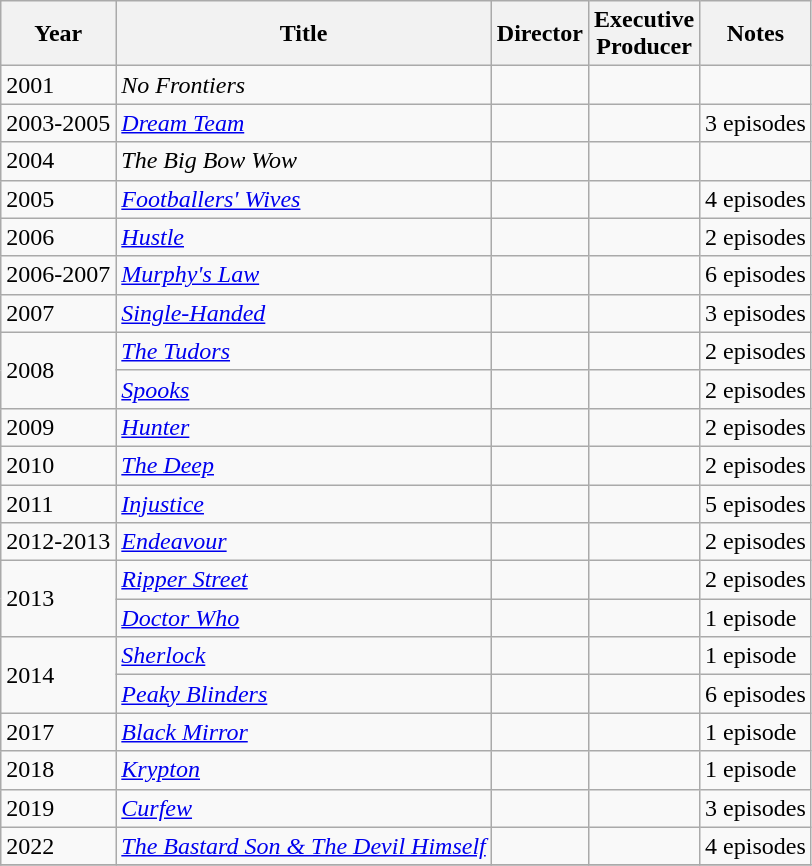<table class="wikitable">
<tr>
<th>Year</th>
<th>Title</th>
<th>Director</th>
<th>Executive<br>Producer</th>
<th>Notes</th>
</tr>
<tr>
<td>2001</td>
<td><em>No Frontiers</em></td>
<td></td>
<td></td>
<td></td>
</tr>
<tr>
<td>2003-2005</td>
<td><em><a href='#'>Dream Team</a></em></td>
<td></td>
<td></td>
<td>3 episodes</td>
</tr>
<tr>
<td>2004</td>
<td><em>The Big Bow Wow</em></td>
<td></td>
<td></td>
<td></td>
</tr>
<tr>
<td>2005</td>
<td><em><a href='#'>Footballers' Wives</a></em></td>
<td></td>
<td></td>
<td>4 episodes</td>
</tr>
<tr>
<td>2006</td>
<td><em><a href='#'>Hustle</a></em></td>
<td></td>
<td></td>
<td>2 episodes</td>
</tr>
<tr>
<td>2006-2007</td>
<td><em><a href='#'>Murphy's Law</a></em></td>
<td></td>
<td></td>
<td>6 episodes</td>
</tr>
<tr>
<td>2007</td>
<td><em><a href='#'>Single-Handed</a></em></td>
<td></td>
<td></td>
<td>3 episodes</td>
</tr>
<tr>
<td rowspan="2">2008</td>
<td><em><a href='#'>The Tudors</a></em></td>
<td></td>
<td></td>
<td>2 episodes</td>
</tr>
<tr>
<td><em><a href='#'>Spooks</a></em></td>
<td></td>
<td></td>
<td>2 episodes</td>
</tr>
<tr>
<td>2009</td>
<td><em><a href='#'>Hunter</a></em></td>
<td></td>
<td></td>
<td>2 episodes</td>
</tr>
<tr>
<td>2010</td>
<td><em><a href='#'>The Deep</a></em></td>
<td></td>
<td></td>
<td>2 episodes</td>
</tr>
<tr>
<td>2011</td>
<td><em><a href='#'>Injustice</a></em></td>
<td></td>
<td></td>
<td>5 episodes</td>
</tr>
<tr>
<td>2012-2013</td>
<td><em><a href='#'>Endeavour</a></em></td>
<td></td>
<td></td>
<td>2 episodes</td>
</tr>
<tr>
<td rowspan="2">2013</td>
<td><em><a href='#'>Ripper Street</a></em></td>
<td></td>
<td></td>
<td>2 episodes</td>
</tr>
<tr>
<td><em><a href='#'>Doctor Who</a></em></td>
<td></td>
<td></td>
<td>1 episode</td>
</tr>
<tr>
<td rowspan="2">2014</td>
<td><em><a href='#'>Sherlock</a></em></td>
<td></td>
<td></td>
<td>1 episode</td>
</tr>
<tr>
<td><em><a href='#'>Peaky Blinders</a></em></td>
<td></td>
<td></td>
<td>6 episodes</td>
</tr>
<tr>
<td>2017</td>
<td><em><a href='#'>Black Mirror</a></em></td>
<td></td>
<td></td>
<td>1 episode</td>
</tr>
<tr>
<td>2018</td>
<td><em><a href='#'>Krypton</a></em></td>
<td></td>
<td></td>
<td>1 episode</td>
</tr>
<tr>
<td>2019</td>
<td><em><a href='#'>Curfew</a></em></td>
<td></td>
<td></td>
<td>3 episodes</td>
</tr>
<tr>
<td>2022</td>
<td><em><a href='#'>The Bastard Son & The Devil Himself</a></em></td>
<td></td>
<td></td>
<td>4 episodes</td>
</tr>
<tr>
</tr>
</table>
